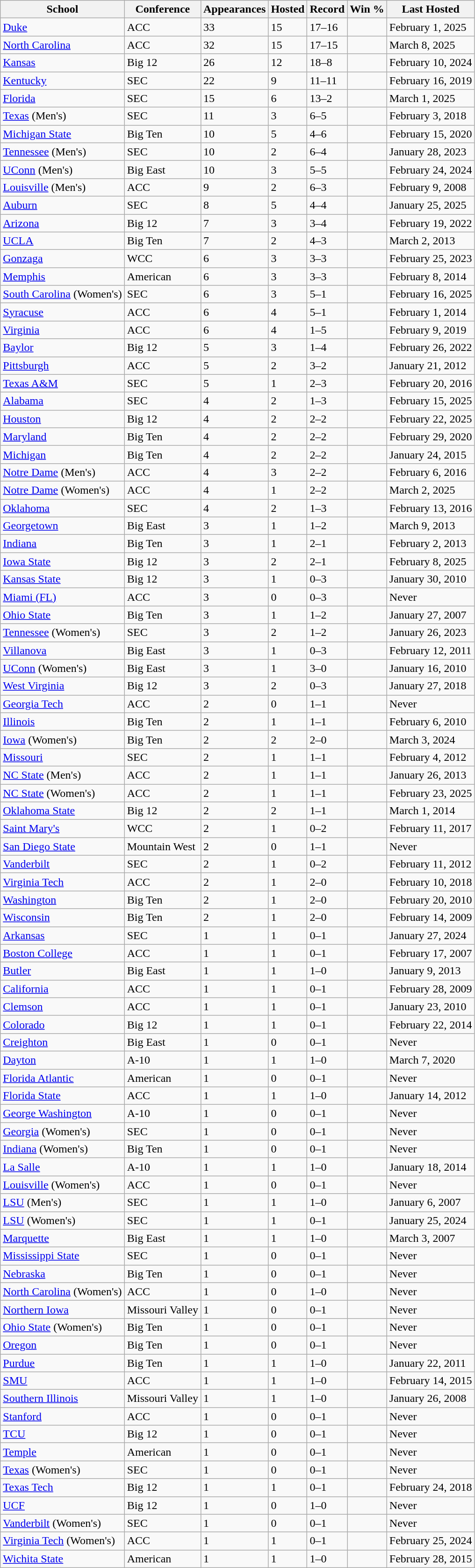<table class="wikitable sortable">
<tr>
<th>School</th>
<th>Conference</th>
<th>Appearances</th>
<th>Hosted</th>
<th>Record</th>
<th>Win %</th>
<th>Last Hosted</th>
</tr>
<tr>
<td><a href='#'>Duke</a></td>
<td>ACC</td>
<td>33</td>
<td>15</td>
<td>17–16</td>
<td></td>
<td>February 1, 2025</td>
</tr>
<tr>
<td><a href='#'>North Carolina</a></td>
<td>ACC</td>
<td>32</td>
<td>15</td>
<td>17–15</td>
<td></td>
<td>March 8, 2025</td>
</tr>
<tr>
<td><a href='#'>Kansas</a></td>
<td>Big 12</td>
<td>26</td>
<td>12</td>
<td>18–8</td>
<td></td>
<td>February 10, 2024</td>
</tr>
<tr>
<td><a href='#'>Kentucky</a></td>
<td>SEC</td>
<td>22</td>
<td>9</td>
<td>11–11</td>
<td></td>
<td>February 16, 2019</td>
</tr>
<tr>
<td><a href='#'>Florida</a></td>
<td>SEC</td>
<td>15</td>
<td>6</td>
<td>13–2</td>
<td></td>
<td>March 1, 2025</td>
</tr>
<tr>
<td><a href='#'>Texas</a> (Men's)</td>
<td>SEC</td>
<td>11</td>
<td>3</td>
<td>6–5</td>
<td></td>
<td>February 3, 2018</td>
</tr>
<tr>
<td><a href='#'>Michigan State</a></td>
<td>Big Ten</td>
<td>10</td>
<td>5</td>
<td>4–6</td>
<td></td>
<td>February 15, 2020</td>
</tr>
<tr>
<td><a href='#'>Tennessee</a> (Men's)</td>
<td>SEC</td>
<td>10</td>
<td>2</td>
<td>6–4</td>
<td></td>
<td>January 28, 2023</td>
</tr>
<tr>
<td><a href='#'>UConn</a> (Men's)</td>
<td>Big East</td>
<td>10</td>
<td>3</td>
<td>5–5</td>
<td></td>
<td>February 24, 2024</td>
</tr>
<tr>
<td><a href='#'>Louisville</a> (Men's)</td>
<td>ACC</td>
<td>9</td>
<td>2</td>
<td>6–3</td>
<td></td>
<td>February 9, 2008</td>
</tr>
<tr>
<td><a href='#'>Auburn</a></td>
<td>SEC</td>
<td>8</td>
<td>5</td>
<td>4–4</td>
<td></td>
<td>January 25, 2025</td>
</tr>
<tr>
<td><a href='#'>Arizona</a></td>
<td>Big 12</td>
<td>7</td>
<td>3</td>
<td>3–4</td>
<td></td>
<td>February 19, 2022</td>
</tr>
<tr>
<td><a href='#'>UCLA</a></td>
<td>Big Ten</td>
<td>7</td>
<td>2</td>
<td>4–3</td>
<td></td>
<td>March 2, 2013</td>
</tr>
<tr>
<td><a href='#'>Gonzaga</a></td>
<td>WCC</td>
<td>6</td>
<td>3</td>
<td>3–3</td>
<td></td>
<td>February 25, 2023</td>
</tr>
<tr>
<td><a href='#'>Memphis</a></td>
<td>American</td>
<td>6</td>
<td>3</td>
<td>3–3</td>
<td></td>
<td>February 8, 2014</td>
</tr>
<tr>
<td><a href='#'>South Carolina</a> (Women's)</td>
<td>SEC</td>
<td>6</td>
<td>3</td>
<td>5–1</td>
<td></td>
<td>February 16, 2025</td>
</tr>
<tr>
<td><a href='#'>Syracuse</a></td>
<td>ACC</td>
<td>6</td>
<td>4</td>
<td>5–1</td>
<td></td>
<td>February 1, 2014</td>
</tr>
<tr>
<td><a href='#'>Virginia</a></td>
<td>ACC</td>
<td>6</td>
<td>4</td>
<td>1–5</td>
<td></td>
<td>February 9, 2019</td>
</tr>
<tr>
<td><a href='#'>Baylor</a></td>
<td>Big 12</td>
<td>5</td>
<td>3</td>
<td>1–4</td>
<td></td>
<td>February 26, 2022</td>
</tr>
<tr>
<td><a href='#'>Pittsburgh</a></td>
<td>ACC</td>
<td>5</td>
<td>2</td>
<td>3–2</td>
<td></td>
<td>January 21, 2012</td>
</tr>
<tr>
<td><a href='#'>Texas A&M</a></td>
<td>SEC</td>
<td>5</td>
<td>1</td>
<td>2–3</td>
<td></td>
<td>February 20, 2016</td>
</tr>
<tr>
<td><a href='#'>Alabama</a></td>
<td>SEC</td>
<td>4</td>
<td>2</td>
<td>1–3</td>
<td></td>
<td>February 15, 2025</td>
</tr>
<tr>
<td><a href='#'>Houston</a></td>
<td>Big 12</td>
<td>4</td>
<td>2</td>
<td>2–2</td>
<td></td>
<td>February 22, 2025</td>
</tr>
<tr>
<td><a href='#'>Maryland</a></td>
<td>Big Ten</td>
<td>4</td>
<td>2</td>
<td>2–2</td>
<td></td>
<td>February 29, 2020</td>
</tr>
<tr>
<td><a href='#'>Michigan</a></td>
<td>Big Ten</td>
<td>4</td>
<td>2</td>
<td>2–2</td>
<td></td>
<td>January 24, 2015</td>
</tr>
<tr>
<td><a href='#'>Notre Dame</a> (Men's)</td>
<td>ACC</td>
<td>4</td>
<td>3</td>
<td>2–2</td>
<td></td>
<td>February 6, 2016</td>
</tr>
<tr>
<td><a href='#'>Notre Dame</a> (Women's)</td>
<td>ACC</td>
<td>4</td>
<td>1</td>
<td>2–2</td>
<td></td>
<td>March 2, 2025</td>
</tr>
<tr>
<td><a href='#'>Oklahoma</a></td>
<td>SEC</td>
<td>4</td>
<td>2</td>
<td>1–3</td>
<td></td>
<td>February 13, 2016</td>
</tr>
<tr>
<td><a href='#'>Georgetown</a></td>
<td>Big East</td>
<td>3</td>
<td>1</td>
<td>1–2</td>
<td></td>
<td>March 9, 2013</td>
</tr>
<tr>
<td><a href='#'>Indiana</a></td>
<td>Big Ten</td>
<td>3</td>
<td>1</td>
<td>2–1</td>
<td></td>
<td>February 2, 2013</td>
</tr>
<tr>
<td><a href='#'>Iowa State</a></td>
<td>Big 12</td>
<td>3</td>
<td>2</td>
<td>2–1</td>
<td></td>
<td>February 8, 2025</td>
</tr>
<tr>
<td><a href='#'>Kansas State</a></td>
<td>Big 12</td>
<td>3</td>
<td>1</td>
<td>0–3</td>
<td></td>
<td>January 30, 2010</td>
</tr>
<tr>
<td><a href='#'>Miami (FL)</a></td>
<td>ACC</td>
<td>3</td>
<td>0</td>
<td>0–3</td>
<td></td>
<td>Never</td>
</tr>
<tr>
<td><a href='#'>Ohio State</a></td>
<td>Big Ten</td>
<td>3</td>
<td>1</td>
<td>1–2</td>
<td></td>
<td>January 27, 2007</td>
</tr>
<tr>
<td><a href='#'>Tennessee</a> (Women's)</td>
<td>SEC</td>
<td>3</td>
<td>2</td>
<td>1–2</td>
<td></td>
<td>January 26, 2023</td>
</tr>
<tr>
<td><a href='#'>Villanova</a></td>
<td>Big East</td>
<td>3</td>
<td>1</td>
<td>0–3</td>
<td></td>
<td>February 12, 2011</td>
</tr>
<tr>
<td><a href='#'>UConn</a> (Women's)</td>
<td>Big East</td>
<td>3</td>
<td>1</td>
<td>3–0</td>
<td></td>
<td>January 16, 2010</td>
</tr>
<tr>
<td><a href='#'>West Virginia</a></td>
<td>Big 12</td>
<td>3</td>
<td>2</td>
<td>0–3</td>
<td></td>
<td>January 27, 2018</td>
</tr>
<tr>
<td><a href='#'>Georgia Tech</a></td>
<td>ACC</td>
<td>2</td>
<td>0</td>
<td>1–1</td>
<td></td>
<td>Never</td>
</tr>
<tr>
<td><a href='#'>Illinois</a></td>
<td>Big Ten</td>
<td>2</td>
<td>1</td>
<td>1–1</td>
<td></td>
<td>February 6, 2010</td>
</tr>
<tr>
<td><a href='#'>Iowa</a> (Women's)</td>
<td>Big Ten</td>
<td>2</td>
<td>2</td>
<td>2–0</td>
<td></td>
<td>March 3, 2024</td>
</tr>
<tr>
<td><a href='#'>Missouri</a></td>
<td>SEC</td>
<td>2</td>
<td>1</td>
<td>1–1</td>
<td></td>
<td>February 4, 2012</td>
</tr>
<tr>
<td><a href='#'>NC State</a> (Men's)</td>
<td>ACC</td>
<td>2</td>
<td>1</td>
<td>1–1</td>
<td></td>
<td>January 26, 2013</td>
</tr>
<tr>
<td><a href='#'>NC State</a> (Women's)</td>
<td>ACC</td>
<td>2</td>
<td>1</td>
<td>1–1</td>
<td></td>
<td>February 23, 2025</td>
</tr>
<tr>
<td><a href='#'>Oklahoma State</a></td>
<td>Big 12</td>
<td>2</td>
<td>2</td>
<td>1–1</td>
<td></td>
<td>March 1, 2014</td>
</tr>
<tr>
<td><a href='#'>Saint Mary's</a></td>
<td>WCC</td>
<td>2</td>
<td>1</td>
<td>0–2</td>
<td></td>
<td>February 11, 2017</td>
</tr>
<tr>
<td><a href='#'>San Diego State</a></td>
<td>Mountain West</td>
<td>2</td>
<td>0</td>
<td>1–1</td>
<td></td>
<td>Never</td>
</tr>
<tr>
<td><a href='#'>Vanderbilt</a></td>
<td>SEC</td>
<td>2</td>
<td>1</td>
<td>0–2</td>
<td></td>
<td>February 11, 2012</td>
</tr>
<tr>
<td><a href='#'>Virginia Tech</a></td>
<td>ACC</td>
<td>2</td>
<td>1</td>
<td>2–0</td>
<td></td>
<td>February 10, 2018</td>
</tr>
<tr>
<td><a href='#'>Washington</a></td>
<td>Big Ten</td>
<td>2</td>
<td>1</td>
<td>2–0</td>
<td></td>
<td>February 20, 2010</td>
</tr>
<tr>
<td><a href='#'>Wisconsin</a></td>
<td>Big Ten</td>
<td>2</td>
<td>1</td>
<td>2–0</td>
<td></td>
<td>February 14, 2009</td>
</tr>
<tr>
<td><a href='#'>Arkansas</a></td>
<td>SEC</td>
<td>1</td>
<td>1</td>
<td>0–1</td>
<td></td>
<td>January 27, 2024</td>
</tr>
<tr>
<td><a href='#'>Boston College</a></td>
<td>ACC</td>
<td>1</td>
<td>1</td>
<td>0–1</td>
<td></td>
<td>February 17, 2007</td>
</tr>
<tr>
<td><a href='#'>Butler</a></td>
<td>Big East</td>
<td>1</td>
<td>1</td>
<td>1–0</td>
<td></td>
<td>January 9, 2013</td>
</tr>
<tr>
<td><a href='#'>California</a></td>
<td>ACC</td>
<td>1</td>
<td>1</td>
<td>0–1</td>
<td></td>
<td>February 28, 2009</td>
</tr>
<tr>
<td><a href='#'>Clemson</a></td>
<td>ACC</td>
<td>1</td>
<td>1</td>
<td>0–1</td>
<td></td>
<td>January 23, 2010</td>
</tr>
<tr>
<td><a href='#'>Colorado</a></td>
<td>Big 12</td>
<td>1</td>
<td>1</td>
<td>0–1</td>
<td></td>
<td>February 22, 2014</td>
</tr>
<tr>
<td><a href='#'>Creighton</a></td>
<td>Big East</td>
<td>1</td>
<td>0</td>
<td>0–1</td>
<td></td>
<td>Never</td>
</tr>
<tr>
<td><a href='#'>Dayton</a></td>
<td>A-10</td>
<td>1</td>
<td>1</td>
<td>1–0</td>
<td></td>
<td>March 7, 2020</td>
</tr>
<tr>
<td><a href='#'>Florida Atlantic</a></td>
<td>American</td>
<td>1</td>
<td>0</td>
<td>0–1</td>
<td></td>
<td>Never</td>
</tr>
<tr>
<td><a href='#'>Florida State</a></td>
<td>ACC</td>
<td>1</td>
<td>1</td>
<td>1–0</td>
<td></td>
<td>January 14, 2012</td>
</tr>
<tr>
<td><a href='#'>George Washington</a></td>
<td>A-10</td>
<td>1</td>
<td>0</td>
<td>0–1</td>
<td></td>
<td>Never</td>
</tr>
<tr>
<td><a href='#'>Georgia</a> (Women's)</td>
<td>SEC</td>
<td>1</td>
<td>0</td>
<td>0–1</td>
<td></td>
<td>Never</td>
</tr>
<tr>
<td><a href='#'>Indiana</a> (Women's)</td>
<td>Big Ten</td>
<td>1</td>
<td>0</td>
<td>0–1</td>
<td></td>
<td>Never</td>
</tr>
<tr>
<td><a href='#'>La Salle</a></td>
<td>A-10</td>
<td>1</td>
<td>1</td>
<td>1–0</td>
<td></td>
<td>January 18, 2014</td>
</tr>
<tr>
<td><a href='#'>Louisville</a> (Women's)</td>
<td>ACC</td>
<td>1</td>
<td>0</td>
<td>0–1</td>
<td></td>
<td>Never</td>
</tr>
<tr>
<td><a href='#'>LSU</a> (Men's)</td>
<td>SEC</td>
<td>1</td>
<td>1</td>
<td>1–0</td>
<td></td>
<td>January 6, 2007</td>
</tr>
<tr>
<td><a href='#'>LSU</a> (Women's)</td>
<td>SEC</td>
<td>1</td>
<td>1</td>
<td>0–1</td>
<td></td>
<td>January 25, 2024</td>
</tr>
<tr>
<td><a href='#'>Marquette</a></td>
<td>Big East</td>
<td>1</td>
<td>1</td>
<td>1–0</td>
<td></td>
<td>March 3, 2007</td>
</tr>
<tr>
<td><a href='#'>Mississippi State</a></td>
<td>SEC</td>
<td>1</td>
<td>0</td>
<td>0–1</td>
<td></td>
<td>Never</td>
</tr>
<tr>
<td><a href='#'>Nebraska</a></td>
<td>Big Ten</td>
<td>1</td>
<td>0</td>
<td>0–1</td>
<td></td>
<td>Never</td>
</tr>
<tr>
<td><a href='#'>North Carolina</a> (Women's)</td>
<td>ACC</td>
<td>1</td>
<td>0</td>
<td>1–0</td>
<td></td>
<td>Never</td>
</tr>
<tr>
<td><a href='#'>Northern Iowa</a></td>
<td>Missouri Valley</td>
<td>1</td>
<td>0</td>
<td>0–1</td>
<td></td>
<td>Never</td>
</tr>
<tr>
<td><a href='#'>Ohio State</a> (Women's)</td>
<td>Big Ten</td>
<td>1</td>
<td>0</td>
<td>0–1</td>
<td></td>
<td>Never</td>
</tr>
<tr>
<td><a href='#'>Oregon</a></td>
<td>Big Ten</td>
<td>1</td>
<td>0</td>
<td>0–1</td>
<td></td>
<td>Never</td>
</tr>
<tr>
<td><a href='#'>Purdue</a></td>
<td>Big Ten</td>
<td>1</td>
<td>1</td>
<td>1–0</td>
<td></td>
<td>January 22, 2011</td>
</tr>
<tr>
<td><a href='#'>SMU</a></td>
<td>ACC</td>
<td>1</td>
<td>1</td>
<td>1–0</td>
<td></td>
<td>February 14, 2015</td>
</tr>
<tr>
<td><a href='#'>Southern Illinois</a></td>
<td>Missouri Valley</td>
<td>1</td>
<td>1</td>
<td>1–0</td>
<td></td>
<td>January 26, 2008</td>
</tr>
<tr>
<td><a href='#'>Stanford</a></td>
<td>ACC</td>
<td>1</td>
<td>0</td>
<td>0–1</td>
<td></td>
<td>Never</td>
</tr>
<tr>
<td><a href='#'>TCU</a></td>
<td>Big 12</td>
<td>1</td>
<td>0</td>
<td>0–1</td>
<td></td>
<td>Never</td>
</tr>
<tr>
<td><a href='#'>Temple</a></td>
<td>American</td>
<td>1</td>
<td>0</td>
<td>0–1</td>
<td></td>
<td>Never</td>
</tr>
<tr>
<td><a href='#'>Texas</a> (Women's)</td>
<td>SEC</td>
<td>1</td>
<td>0</td>
<td>0–1</td>
<td></td>
<td>Never</td>
</tr>
<tr>
<td><a href='#'>Texas Tech</a></td>
<td>Big 12</td>
<td>1</td>
<td>1</td>
<td>0–1</td>
<td></td>
<td>February 24, 2018</td>
</tr>
<tr>
<td><a href='#'>UCF</a></td>
<td>Big 12</td>
<td>1</td>
<td>0</td>
<td>1–0</td>
<td></td>
<td>Never</td>
</tr>
<tr>
<td><a href='#'>Vanderbilt</a> (Women's)</td>
<td>SEC</td>
<td>1</td>
<td>0</td>
<td>0–1</td>
<td></td>
<td>Never</td>
</tr>
<tr>
<td><a href='#'>Virginia Tech</a> (Women's)</td>
<td>ACC</td>
<td>1</td>
<td>1</td>
<td>0–1</td>
<td></td>
<td>February 25, 2024</td>
</tr>
<tr>
<td><a href='#'>Wichita State</a></td>
<td>American</td>
<td>1</td>
<td>1</td>
<td>1–0</td>
<td></td>
<td>February 28, 2015</td>
</tr>
</table>
